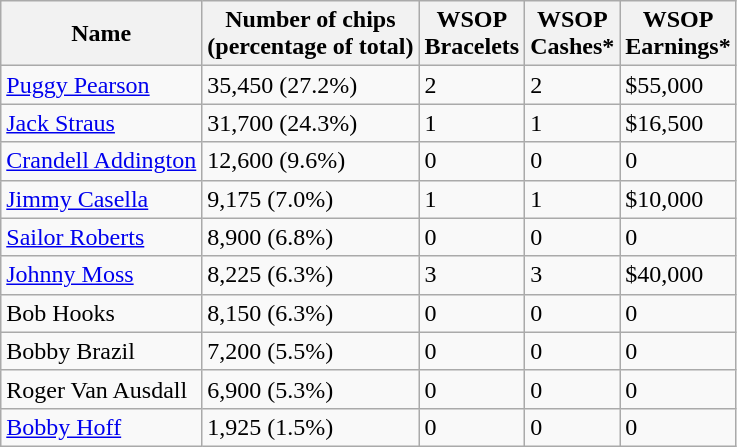<table class="wikitable sortable">
<tr>
<th>Name</th>
<th>Number of chips<br>(percentage of total)</th>
<th>WSOP<br>Bracelets</th>
<th>WSOP<br>Cashes*</th>
<th>WSOP<br>Earnings*</th>
</tr>
<tr 519,825,000>
<td> <a href='#'>Puggy Pearson</a></td>
<td>35,450 (27.2%)</td>
<td>2</td>
<td>2</td>
<td>$55,000</td>
</tr>
<tr>
<td> <a href='#'>Jack Straus</a></td>
<td>31,700 (24.3%)</td>
<td>1</td>
<td>1</td>
<td>$16,500</td>
</tr>
<tr>
<td> <a href='#'>Crandell Addington</a></td>
<td>12,600 (9.6%)</td>
<td>0</td>
<td>0</td>
<td>0</td>
</tr>
<tr>
<td> <a href='#'>Jimmy Casella</a></td>
<td>9,175 (7.0%)</td>
<td>1</td>
<td>1</td>
<td>$10,000</td>
</tr>
<tr>
<td> <a href='#'>Sailor Roberts</a></td>
<td>8,900 (6.8%)</td>
<td>0</td>
<td>0</td>
<td>0</td>
</tr>
<tr>
<td> <a href='#'>Johnny Moss</a></td>
<td>8,225 (6.3%)</td>
<td>3</td>
<td>3</td>
<td>$40,000</td>
</tr>
<tr>
<td> Bob Hooks</td>
<td>8,150 (6.3%)</td>
<td>0</td>
<td>0</td>
<td>0</td>
</tr>
<tr>
<td> Bobby Brazil</td>
<td>7,200 (5.5%)</td>
<td>0</td>
<td>0</td>
<td>0</td>
</tr>
<tr>
<td> Roger Van Ausdall</td>
<td>6,900 (5.3%)</td>
<td>0</td>
<td>0</td>
<td>0</td>
</tr>
<tr>
<td> <a href='#'>Bobby Hoff</a></td>
<td>1,925 (1.5%)</td>
<td>0</td>
<td>0</td>
<td>0</td>
</tr>
</table>
